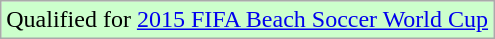<table class="wikitable">
<tr bgcolor="#ccffcc">
<td>Qualified for <a href='#'>2015 FIFA Beach Soccer World Cup</a></td>
</tr>
</table>
